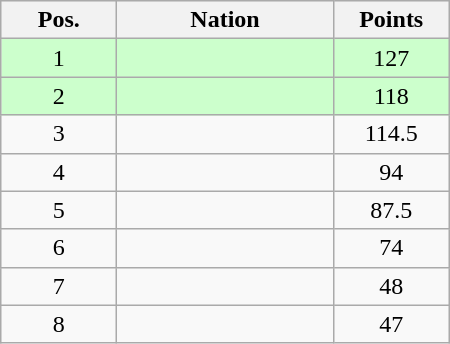<table class="wikitable gauche" cellspacing="1" style="width:300px;">
<tr style="background:#efefef; text-align:center;">
<th style="width:70px;">Pos.</th>
<th>Nation</th>
<th style="width:70px;">Points</th>
</tr>
<tr style="vertical-align:top; text-align:center; background:#ccffcc;">
<td>1</td>
<td style="text-align:left;"></td>
<td>127</td>
</tr>
<tr style="vertical-align:top; text-align:center; background:#ccffcc;">
<td>2</td>
<td style="text-align:left;"></td>
<td>118</td>
</tr>
<tr style="vertical-align:top; text-align:center;">
<td>3</td>
<td style="text-align:left;"></td>
<td>114.5</td>
</tr>
<tr style="vertical-align:top; text-align:center;">
<td>4</td>
<td style="text-align:left;"></td>
<td>94</td>
</tr>
<tr style="vertical-align:top; text-align:center;">
<td>5</td>
<td style="text-align:left;"></td>
<td>87.5</td>
</tr>
<tr style="vertical-align:top; text-align:center;">
<td>6</td>
<td style="text-align:left;"></td>
<td>74</td>
</tr>
<tr style="vertical-align:top; text-align:center;">
<td>7</td>
<td style="text-align:left;"></td>
<td>48</td>
</tr>
<tr style="vertical-align:top; text-align:center;">
<td>8</td>
<td style="text-align:left;"></td>
<td>47</td>
</tr>
</table>
